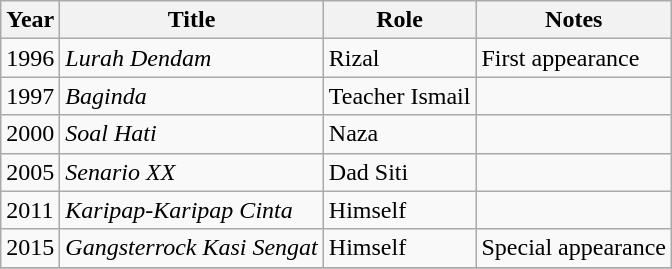<table class="wikitable">
<tr>
<th>Year</th>
<th>Title</th>
<th>Role</th>
<th>Notes</th>
</tr>
<tr>
<td>1996</td>
<td><em>Lurah Dendam</em></td>
<td>Rizal</td>
<td>First appearance</td>
</tr>
<tr>
<td>1997</td>
<td><em>Baginda</em></td>
<td>Teacher Ismail</td>
<td></td>
</tr>
<tr>
<td>2000</td>
<td><em>Soal Hati</em></td>
<td>Naza</td>
<td></td>
</tr>
<tr>
<td>2005</td>
<td><em>Senario XX</em></td>
<td>Dad Siti</td>
<td></td>
</tr>
<tr>
<td>2011</td>
<td><em>Karipap-Karipap Cinta</em></td>
<td>Himself</td>
<td></td>
</tr>
<tr>
<td>2015</td>
<td><em>Gangsterrock Kasi Sengat</em></td>
<td>Himself</td>
<td>Special appearance</td>
</tr>
<tr>
</tr>
</table>
